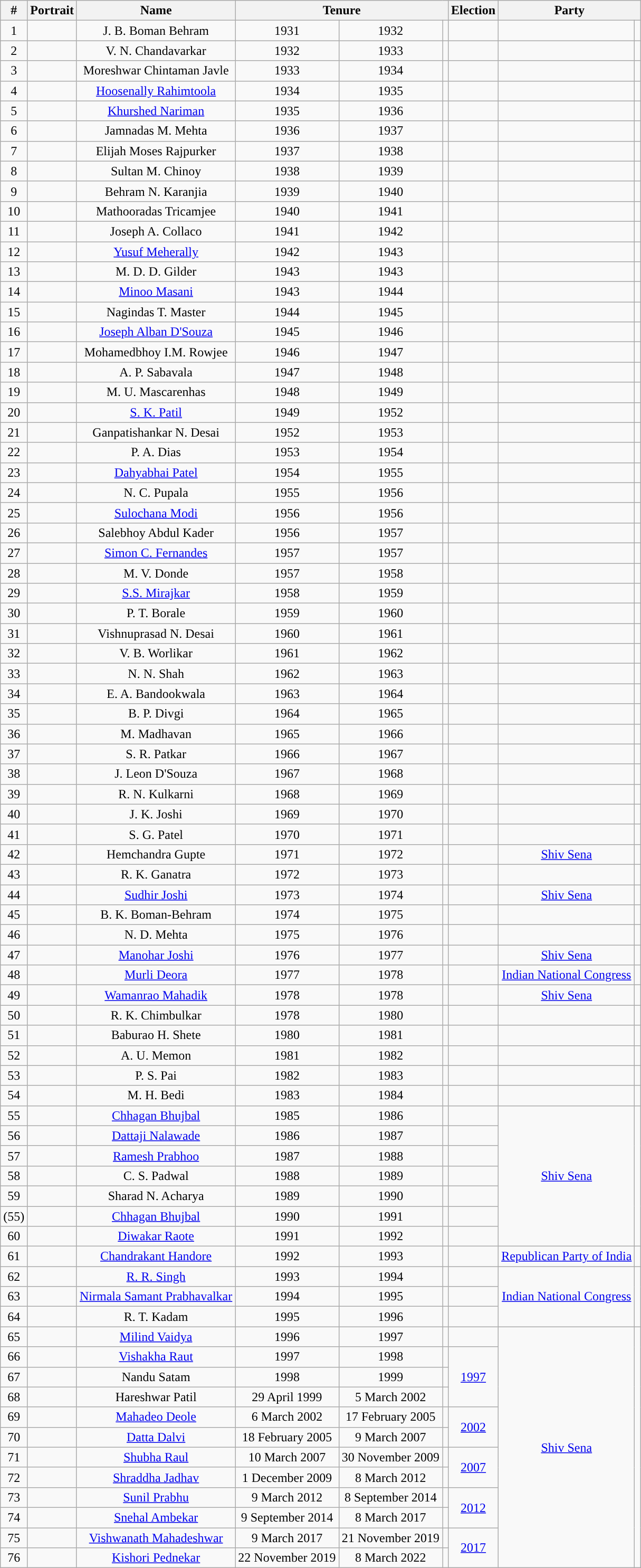<table class="wikitable" style="text-align:center">
<tr>
<th>#</th>
<th>Portrait</th>
<th>Name</th>
<th colspan="3">Tenure</th>
<th>Election</th>
<th colspan="2">Party</th>
</tr>
<tr>
<td>1</td>
<td></td>
<td>J. B. Boman Behram</td>
<td>1931</td>
<td>1932</td>
<td></td>
<td></td>
<td></td>
<td></td>
</tr>
<tr>
<td>2</td>
<td></td>
<td>V. N. Chandavarkar</td>
<td>1932</td>
<td>1933</td>
<td></td>
<td></td>
<td></td>
<td></td>
</tr>
<tr>
<td>3</td>
<td></td>
<td>Moreshwar Chintaman Javle</td>
<td>1933</td>
<td>1934</td>
<td></td>
<td></td>
<td></td>
<td></td>
</tr>
<tr>
<td>4</td>
<td></td>
<td><a href='#'>Hoosenally Rahimtoola</a></td>
<td>1934</td>
<td>1935</td>
<td></td>
<td></td>
<td></td>
<td></td>
</tr>
<tr>
<td>5</td>
<td></td>
<td><a href='#'>Khurshed Nariman</a></td>
<td>1935</td>
<td>1936</td>
<td></td>
<td></td>
<td></td>
<td></td>
</tr>
<tr>
<td>6</td>
<td></td>
<td>Jamnadas M. Mehta</td>
<td>1936</td>
<td>1937</td>
<td></td>
<td></td>
<td></td>
<td></td>
</tr>
<tr>
<td>7</td>
<td></td>
<td>Elijah Moses Rajpurker</td>
<td>1937</td>
<td>1938</td>
<td></td>
<td></td>
<td></td>
<td></td>
</tr>
<tr>
<td>8</td>
<td></td>
<td>Sultan M. Chinoy</td>
<td>1938</td>
<td>1939</td>
<td></td>
<td></td>
<td></td>
<td></td>
</tr>
<tr>
<td>9</td>
<td></td>
<td>Behram N. Karanjia</td>
<td>1939</td>
<td>1940</td>
<td></td>
<td></td>
<td></td>
<td></td>
</tr>
<tr>
<td>10</td>
<td></td>
<td>Mathooradas Tricamjee</td>
<td>1940</td>
<td>1941</td>
<td></td>
<td></td>
<td></td>
<td></td>
</tr>
<tr>
<td>11</td>
<td></td>
<td>Joseph A. Collaco</td>
<td>1941</td>
<td>1942</td>
<td></td>
<td></td>
<td></td>
<td></td>
</tr>
<tr>
<td>12</td>
<td></td>
<td><a href='#'>Yusuf Meherally</a></td>
<td>1942</td>
<td>1943</td>
<td></td>
<td></td>
<td></td>
<td></td>
</tr>
<tr>
<td>13</td>
<td></td>
<td>M. D. D. Gilder</td>
<td>1943</td>
<td>1943</td>
<td></td>
<td></td>
<td></td>
<td></td>
</tr>
<tr>
<td>14</td>
<td></td>
<td><a href='#'>Minoo Masani</a></td>
<td>1943</td>
<td>1944</td>
<td></td>
<td></td>
<td></td>
<td></td>
</tr>
<tr>
<td>15</td>
<td></td>
<td>Nagindas T. Master</td>
<td>1944</td>
<td>1945</td>
<td></td>
<td></td>
<td></td>
<td></td>
</tr>
<tr>
<td>16</td>
<td></td>
<td><a href='#'>Joseph Alban D'Souza</a></td>
<td>1945</td>
<td>1946</td>
<td></td>
<td></td>
<td></td>
<td></td>
</tr>
<tr>
<td>17</td>
<td></td>
<td>Mohamedbhoy I.M. Rowjee</td>
<td>1946</td>
<td>1947</td>
<td></td>
<td></td>
<td></td>
<td></td>
</tr>
<tr>
<td>18</td>
<td></td>
<td>A. P. Sabavala</td>
<td>1947</td>
<td>1948</td>
<td></td>
<td></td>
<td></td>
<td></td>
</tr>
<tr>
<td>19</td>
<td></td>
<td>M. U. Mascarenhas</td>
<td>1948</td>
<td>1949</td>
<td></td>
<td></td>
<td></td>
<td></td>
</tr>
<tr>
<td>20</td>
<td></td>
<td><a href='#'>S. K. Patil</a></td>
<td>1949</td>
<td>1952</td>
<td></td>
<td></td>
<td></td>
<td></td>
</tr>
<tr>
<td>21</td>
<td></td>
<td>Ganpatishankar N. Desai</td>
<td>1952</td>
<td>1953</td>
<td></td>
<td></td>
<td></td>
<td></td>
</tr>
<tr>
<td>22</td>
<td></td>
<td>P. A. Dias</td>
<td>1953</td>
<td>1954</td>
<td></td>
<td></td>
<td></td>
<td></td>
</tr>
<tr>
<td>23</td>
<td></td>
<td><a href='#'>Dahyabhai Patel</a></td>
<td>1954</td>
<td>1955</td>
<td></td>
<td></td>
<td></td>
<td></td>
</tr>
<tr>
<td>24</td>
<td></td>
<td>N. C. Pupala</td>
<td>1955</td>
<td>1956</td>
<td></td>
<td></td>
<td></td>
<td></td>
</tr>
<tr>
<td>25</td>
<td></td>
<td><a href='#'>Sulochana Modi</a></td>
<td>1956</td>
<td>1956</td>
<td></td>
<td></td>
<td></td>
<td></td>
</tr>
<tr>
<td>26</td>
<td></td>
<td>Salebhoy Abdul Kader</td>
<td>1956</td>
<td>1957</td>
<td></td>
<td></td>
<td></td>
<td></td>
</tr>
<tr>
<td>27</td>
<td></td>
<td><a href='#'>Simon C. Fernandes</a></td>
<td>1957</td>
<td>1957</td>
<td></td>
<td></td>
<td></td>
<td></td>
</tr>
<tr>
<td>28</td>
<td></td>
<td>M. V. Donde</td>
<td>1957</td>
<td>1958</td>
<td></td>
<td></td>
<td></td>
<td></td>
</tr>
<tr>
<td>29</td>
<td></td>
<td><a href='#'>S.S. Mirajkar</a></td>
<td>1958</td>
<td>1959</td>
<td></td>
<td></td>
<td></td>
<td></td>
</tr>
<tr>
<td>30</td>
<td></td>
<td>P. T. Borale</td>
<td>1959</td>
<td>1960</td>
<td></td>
<td></td>
<td></td>
<td></td>
</tr>
<tr>
<td>31</td>
<td></td>
<td>Vishnuprasad N. Desai</td>
<td>1960</td>
<td>1961</td>
<td></td>
<td></td>
<td></td>
<td></td>
</tr>
<tr>
<td>32</td>
<td></td>
<td>V. B. Worlikar</td>
<td>1961</td>
<td>1962</td>
<td></td>
<td></td>
<td></td>
<td></td>
</tr>
<tr>
<td>33</td>
<td></td>
<td>N. N. Shah</td>
<td>1962</td>
<td>1963</td>
<td></td>
<td></td>
<td></td>
<td></td>
</tr>
<tr>
<td>34</td>
<td></td>
<td>E. A. Bandookwala</td>
<td>1963</td>
<td>1964</td>
<td></td>
<td></td>
<td></td>
<td></td>
</tr>
<tr>
<td>35</td>
<td></td>
<td>B. P. Divgi</td>
<td>1964</td>
<td>1965</td>
<td></td>
<td></td>
<td></td>
<td></td>
</tr>
<tr>
<td>36</td>
<td></td>
<td>M. Madhavan</td>
<td>1965</td>
<td>1966</td>
<td></td>
<td></td>
<td></td>
<td></td>
</tr>
<tr>
<td>37</td>
<td></td>
<td>S. R. Patkar</td>
<td>1966</td>
<td>1967</td>
<td></td>
<td></td>
<td></td>
<td></td>
</tr>
<tr>
<td>38</td>
<td></td>
<td>J. Leon D'Souza</td>
<td>1967</td>
<td>1968</td>
<td></td>
<td></td>
<td></td>
<td></td>
</tr>
<tr>
<td>39</td>
<td></td>
<td>R. N. Kulkarni</td>
<td>1968</td>
<td>1969</td>
<td></td>
<td></td>
<td></td>
<td></td>
</tr>
<tr>
<td>40</td>
<td></td>
<td>J. K. Joshi</td>
<td>1969</td>
<td>1970</td>
<td></td>
<td></td>
<td></td>
<td></td>
</tr>
<tr>
<td>41</td>
<td></td>
<td>S. G. Patel</td>
<td>1970</td>
<td>1971</td>
<td></td>
<td></td>
<td></td>
<td></td>
</tr>
<tr>
<td>42</td>
<td></td>
<td>Hemchandra Gupte</td>
<td>1971</td>
<td>1972</td>
<td></td>
<td></td>
<td><a href='#'>Shiv Sena</a></td>
<td style="background-color: "></td>
</tr>
<tr>
<td>43</td>
<td></td>
<td>R. K. Ganatra</td>
<td>1972</td>
<td>1973</td>
<td></td>
<td></td>
<td></td>
<td></td>
</tr>
<tr>
<td>44</td>
<td></td>
<td><a href='#'>Sudhir Joshi</a></td>
<td>1973</td>
<td>1974</td>
<td></td>
<td></td>
<td><a href='#'>Shiv Sena</a></td>
<td style="background-color: "></td>
</tr>
<tr>
<td>45</td>
<td></td>
<td>B. K. Boman-Behram</td>
<td>1974</td>
<td>1975</td>
<td></td>
<td></td>
<td></td>
<td></td>
</tr>
<tr>
<td>46</td>
<td></td>
<td>N. D. Mehta</td>
<td>1975</td>
<td>1976</td>
<td></td>
<td></td>
<td></td>
<td></td>
</tr>
<tr>
<td>47</td>
<td></td>
<td><a href='#'>Manohar Joshi</a></td>
<td>1976</td>
<td>1977</td>
<td></td>
<td></td>
<td><a href='#'>Shiv Sena</a></td>
<td style="background-color: "></td>
</tr>
<tr>
<td>48</td>
<td></td>
<td><a href='#'>Murli Deora</a></td>
<td>1977</td>
<td>1978</td>
<td></td>
<td></td>
<td><a href='#'>Indian National Congress</a></td>
<td style="background-color: "></td>
</tr>
<tr>
<td>49</td>
<td></td>
<td><a href='#'>Wamanrao Mahadik</a></td>
<td>1978</td>
<td>1978</td>
<td></td>
<td></td>
<td><a href='#'>Shiv Sena</a></td>
<td style="background-color: "></td>
</tr>
<tr>
<td>50</td>
<td></td>
<td>R. K. Chimbulkar</td>
<td>1978</td>
<td>1980</td>
<td></td>
<td></td>
<td></td>
<td></td>
</tr>
<tr>
<td>51</td>
<td></td>
<td>Baburao H. Shete</td>
<td>1980</td>
<td>1981</td>
<td></td>
<td></td>
<td></td>
<td></td>
</tr>
<tr>
<td>52</td>
<td></td>
<td>A. U. Memon</td>
<td>1981</td>
<td>1982</td>
<td></td>
<td></td>
<td></td>
<td></td>
</tr>
<tr>
<td>53</td>
<td></td>
<td>P. S. Pai</td>
<td>1982</td>
<td>1983</td>
<td></td>
<td></td>
<td></td>
<td></td>
</tr>
<tr>
<td>54</td>
<td></td>
<td>M. H. Bedi</td>
<td>1983</td>
<td>1984</td>
<td></td>
<td></td>
<td></td>
<td></td>
</tr>
<tr>
<td>55</td>
<td></td>
<td><a href='#'>Chhagan Bhujbal</a></td>
<td>1985</td>
<td>1986</td>
<td></td>
<td></td>
<td rowspan="7"><a href='#'>Shiv Sena</a></td>
<td rowspan="7" style="background-color: "></td>
</tr>
<tr>
<td>56</td>
<td></td>
<td><a href='#'>Dattaji Nalawade</a></td>
<td>1986</td>
<td>1987</td>
<td></td>
<td></td>
</tr>
<tr>
<td>57</td>
<td></td>
<td><a href='#'>Ramesh Prabhoo</a></td>
<td>1987</td>
<td>1988</td>
<td></td>
<td></td>
</tr>
<tr>
<td>58</td>
<td></td>
<td>C. S. Padwal</td>
<td>1988</td>
<td>1989</td>
<td></td>
<td></td>
</tr>
<tr>
<td>59</td>
<td></td>
<td>Sharad N. Acharya</td>
<td>1989</td>
<td>1990</td>
<td></td>
<td></td>
</tr>
<tr>
<td>(55)</td>
<td></td>
<td><a href='#'>Chhagan Bhujbal</a></td>
<td>1990</td>
<td>1991</td>
<td></td>
<td></td>
</tr>
<tr>
<td>60</td>
<td></td>
<td><a href='#'>Diwakar Raote</a></td>
<td>1991</td>
<td>1992</td>
<td></td>
<td></td>
</tr>
<tr>
<td>61</td>
<td></td>
<td><a href='#'>Chandrakant Handore</a></td>
<td>1992</td>
<td>1993</td>
<td></td>
<td></td>
<td><a href='#'>Republican Party of India</a></td>
<td style="background-color: "></td>
</tr>
<tr>
<td>62</td>
<td></td>
<td><a href='#'>R. R. Singh</a></td>
<td>1993</td>
<td>1994</td>
<td></td>
<td></td>
<td rowspan="3"><a href='#'>Indian National Congress</a></td>
<td rowspan="3" style="background-color: "></td>
</tr>
<tr>
<td>63</td>
<td></td>
<td><a href='#'>Nirmala Samant Prabhavalkar</a></td>
<td>1994</td>
<td>1995</td>
<td></td>
<td></td>
</tr>
<tr>
<td>64</td>
<td></td>
<td>R. T. Kadam</td>
<td>1995</td>
<td>1996</td>
<td></td>
<td></td>
</tr>
<tr>
<td>65</td>
<td></td>
<td><a href='#'>Milind Vaidya</a></td>
<td>1996</td>
<td>1997</td>
<td></td>
<td></td>
<td rowspan="12"><a href='#'>Shiv Sena</a></td>
<td rowspan="12" style="background-color: "></td>
</tr>
<tr>
<td>66</td>
<td></td>
<td><a href='#'>Vishakha Raut</a></td>
<td>1997</td>
<td>1998</td>
<td></td>
<td rowspan="3"><a href='#'>1997</a></td>
</tr>
<tr>
<td>67</td>
<td></td>
<td>Nandu Satam</td>
<td>1998</td>
<td>1999</td>
<td></td>
</tr>
<tr>
<td>68</td>
<td></td>
<td>Hareshwar Patil</td>
<td>29 April 1999</td>
<td>5 March 2002</td>
<td></td>
</tr>
<tr>
<td>69</td>
<td></td>
<td><a href='#'>Mahadeo Deole</a></td>
<td>6 March 2002</td>
<td>17 February 2005</td>
<td></td>
<td rowspan="2"><a href='#'>2002</a></td>
</tr>
<tr>
<td>70</td>
<td></td>
<td><a href='#'>Datta Dalvi</a></td>
<td>18 February 2005</td>
<td>9 March 2007</td>
<td></td>
</tr>
<tr>
<td>71</td>
<td></td>
<td><a href='#'>Shubha Raul</a></td>
<td>10 March 2007</td>
<td>30 November 2009</td>
<td></td>
<td rowspan="2"><a href='#'>2007</a></td>
</tr>
<tr>
<td>72</td>
<td></td>
<td><a href='#'>Shraddha Jadhav</a></td>
<td>1 December 2009</td>
<td>8 March 2012</td>
<td></td>
</tr>
<tr>
<td>73</td>
<td></td>
<td><a href='#'>Sunil Prabhu</a></td>
<td>9 March 2012</td>
<td>8 September 2014</td>
<td></td>
<td rowspan="2"><a href='#'>2012</a></td>
</tr>
<tr>
<td>74</td>
<td></td>
<td><a href='#'>Snehal Ambekar</a></td>
<td>9 September 2014</td>
<td>8 March 2017</td>
<td></td>
</tr>
<tr>
<td>75</td>
<td></td>
<td><a href='#'>Vishwanath Mahadeshwar</a></td>
<td>9 March 2017</td>
<td>21 November 2019</td>
<td></td>
<td rowspan="2"><a href='#'>2017</a></td>
</tr>
<tr>
<td>76</td>
<td></td>
<td><a href='#'>Kishori Pednekar</a></td>
<td>22 November 2019</td>
<td>8 March 2022</td>
<td></td>
</tr>
</table>
